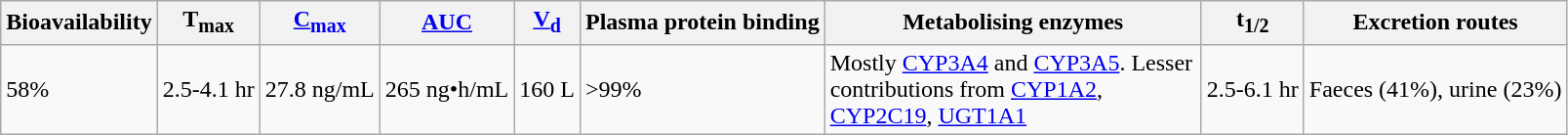<table class = wikitable>
<tr>
<th>Bioavailability</th>
<th>T<sub>max</sub></th>
<th><a href='#'>C<sub>max</sub></a></th>
<th><a href='#'>AUC</a></th>
<th><a href='#'>V<sub>d</sub></a></th>
<th>Plasma protein binding</th>
<th width = 250 px>Metabolising enzymes</th>
<th>t<sub>1/2</sub></th>
<th>Excretion routes</th>
</tr>
<tr>
<td>58%</td>
<td>2.5-4.1 hr</td>
<td>27.8 ng/mL</td>
<td>265 ng•h/mL</td>
<td>160 L</td>
<td>>99%</td>
<td>Mostly <a href='#'>CYP3A4</a> and <a href='#'>CYP3A5</a>. Lesser contributions from <a href='#'>CYP1A2</a>, <a href='#'>CYP2C19</a>, <a href='#'>UGT1A1</a></td>
<td>2.5-6.1 hr</td>
<td>Faeces (41%), urine (23%)</td>
</tr>
</table>
